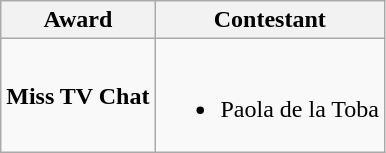<table class="wikitable">
<tr>
<th>Award</th>
<th>Contestant</th>
</tr>
<tr>
<td><strong>Miss TV Chat</strong></td>
<td><br><ul><li>Paola de la Toba</li></ul></td>
</tr>
</table>
